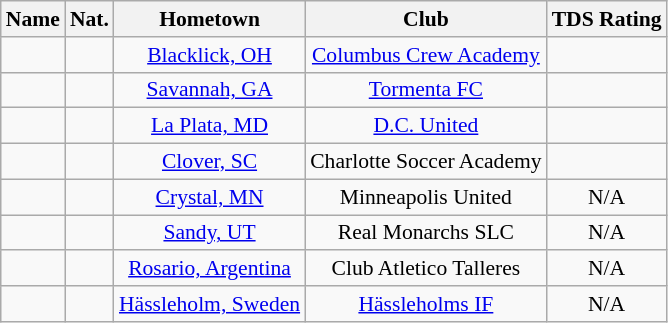<table class="wikitable" style="font-size:90%; text-align: center;" border="1">
<tr>
<th>Name</th>
<th>Nat.</th>
<th>Hometown</th>
<th>Club</th>
<th>TDS Rating</th>
</tr>
<tr>
<td></td>
<td></td>
<td><a href='#'>Blacklick, OH</a></td>
<td><a href='#'>Columbus Crew Academy</a></td>
<td></td>
</tr>
<tr>
<td></td>
<td></td>
<td><a href='#'>Savannah, GA</a></td>
<td><a href='#'>Tormenta FC</a></td>
<td></td>
</tr>
<tr>
<td></td>
<td></td>
<td><a href='#'>La Plata, MD</a></td>
<td><a href='#'>D.C. United</a></td>
<td></td>
</tr>
<tr>
<td></td>
<td></td>
<td><a href='#'>Clover, SC</a></td>
<td>Charlotte Soccer Academy</td>
<td></td>
</tr>
<tr>
<td></td>
<td></td>
<td><a href='#'>Crystal, MN</a></td>
<td>Minneapolis United</td>
<td>N/A</td>
</tr>
<tr>
<td></td>
<td></td>
<td><a href='#'>Sandy, UT</a></td>
<td>Real Monarchs SLC</td>
<td>N/A</td>
</tr>
<tr>
<td></td>
<td></td>
<td><a href='#'>Rosario, Argentina</a></td>
<td>Club Atletico Talleres</td>
<td>N/A</td>
</tr>
<tr>
<td></td>
<td></td>
<td><a href='#'>Hässleholm, Sweden</a></td>
<td><a href='#'>Hässleholms IF</a></td>
<td>N/A</td>
</tr>
</table>
